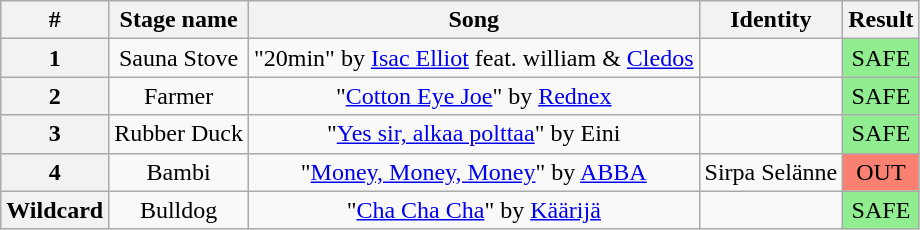<table class="wikitable plainrowheaders" style="text-align: center;">
<tr>
<th>#</th>
<th>Stage name</th>
<th>Song</th>
<th>Identity</th>
<th>Result</th>
</tr>
<tr>
<th>1</th>
<td>Sauna Stove</td>
<td>"20min" by <a href='#'>Isac Elliot</a> feat. william & <a href='#'>Cledos</a></td>
<td></td>
<td bgcolor="lightgreen">SAFE</td>
</tr>
<tr>
<th>2</th>
<td>Farmer</td>
<td>"<a href='#'>Cotton Eye Joe</a>" by <a href='#'>Rednex</a></td>
<td></td>
<td bgcolor="lightgreen">SAFE</td>
</tr>
<tr>
<th>3</th>
<td>Rubber Duck</td>
<td>"<a href='#'>Yes sir, alkaa polttaa</a>" by Eini</td>
<td></td>
<td bgcolor="lightgreen">SAFE</td>
</tr>
<tr>
<th>4</th>
<td>Bambi</td>
<td>"<a href='#'>Money, Money, Money</a>" by <a href='#'>ABBA</a></td>
<td>Sirpa Selänne</td>
<td bgcolor="salmon">OUT</td>
</tr>
<tr>
<th>Wildcard</th>
<td>Bulldog</td>
<td>"<a href='#'>Cha Cha Cha</a>" by <a href='#'>Käärijä</a></td>
<td></td>
<td bgcolor="lightgreen">SAFE</td>
</tr>
</table>
